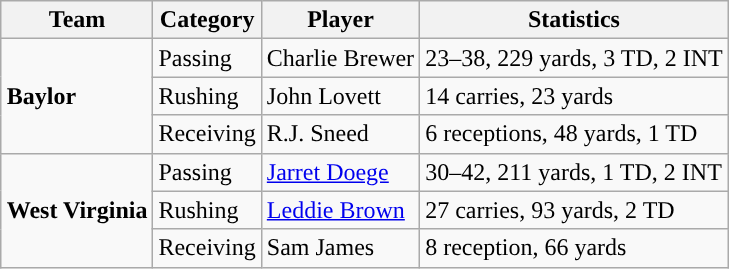<table class="wikitable" style="float: right;">
<tr>
<th>Team</th>
<th>Category</th>
<th>Player</th>
<th>Statistics</th>
</tr>
<tr>
<td rowspan=3><strong>Baylor</strong></td>
<td>Passing</td>
<td>Charlie Brewer</td>
<td>23–38, 229 yards, 3 TD, 2 INT</td>
</tr>
<tr>
<td>Rushing</td>
<td>John Lovett</td>
<td>14 carries, 23 yards</td>
</tr>
<tr>
<td>Receiving</td>
<td>R.J. Sneed</td>
<td>6 receptions, 48 yards, 1 TD</td>
</tr>
<tr>
<td rowspan=3><strong>West Virginia</strong></td>
<td>Passing</td>
<td><a href='#'>Jarret Doege</a></td>
<td>30–42, 211 yards, 1 TD, 2 INT</td>
</tr>
<tr>
<td>Rushing</td>
<td><a href='#'>Leddie Brown</a></td>
<td>27 carries, 93 yards, 2 TD</td>
</tr>
<tr>
<td>Receiving</td>
<td>Sam James</td>
<td>8 reception, 66 yards</td>
</tr>
</table>
